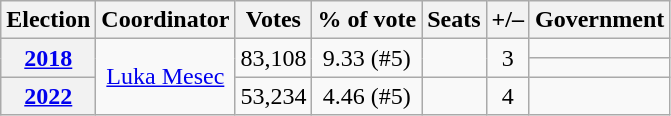<table class=wikitable style="text-align: center;">
<tr>
<th>Election</th>
<th>Coordinator</th>
<th>Votes</th>
<th>% of vote</th>
<th>Seats</th>
<th>+/–</th>
<th>Government</th>
</tr>
<tr>
<th rowspan=2><a href='#'>2018</a></th>
<td rowspan=3><a href='#'>Luka Mesec</a></td>
<td rowspan=2>83,108</td>
<td rowspan=2>9.33 (#5)</td>
<td rowspan=2></td>
<td rowspan=2> 3</td>
<td></td>
</tr>
<tr>
<td></td>
</tr>
<tr>
<th><a href='#'>2022</a></th>
<td>53,234</td>
<td>4.46 (#5)</td>
<td></td>
<td>4</td>
<td></td>
</tr>
</table>
